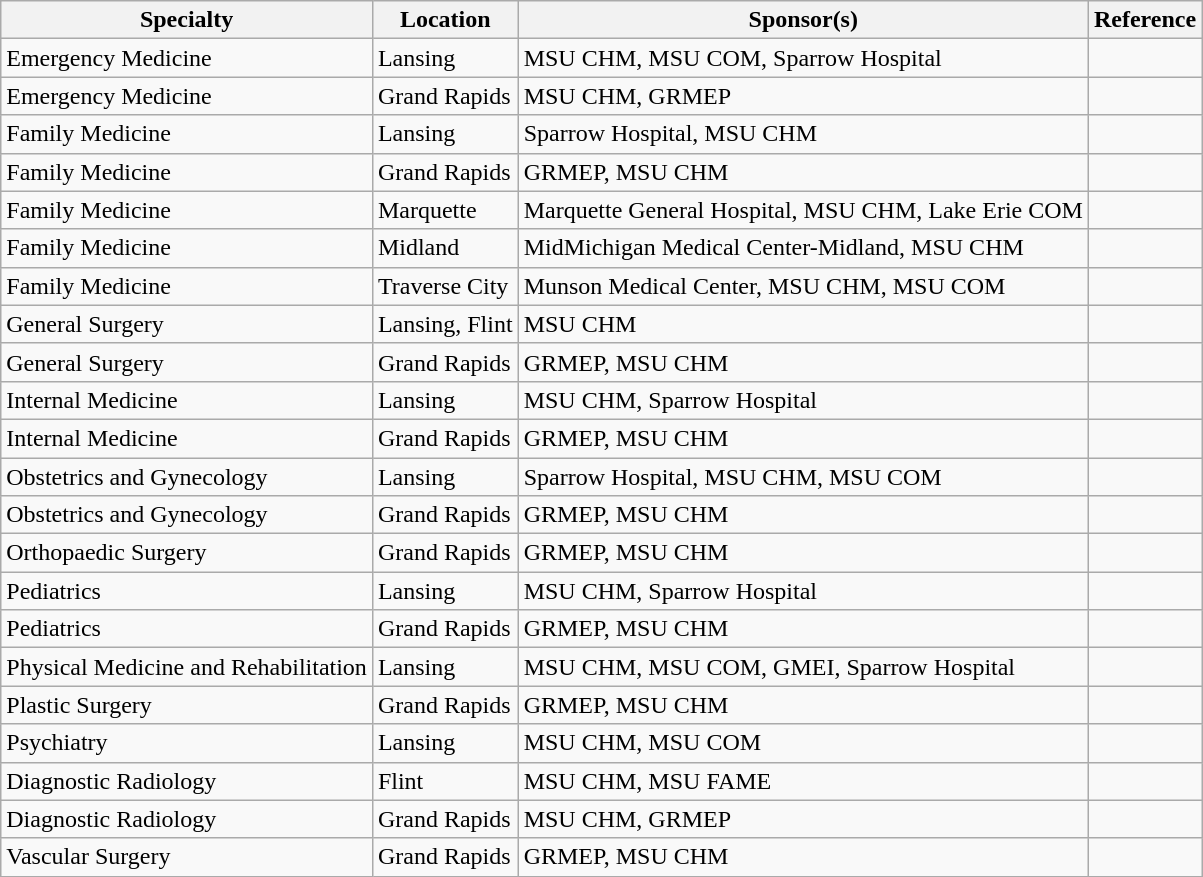<table class="wikitable sortable">
<tr>
<th scope="col">Specialty</th>
<th scope="col">Location</th>
<th scope="col">Sponsor(s)</th>
<th scope="col" class="unsortable">Reference</th>
</tr>
<tr>
<td id="Emergency Medicine">Emergency Medicine</td>
<td>Lansing</td>
<td>MSU CHM, MSU COM, Sparrow Hospital</td>
<td></td>
</tr>
<tr>
<td>Emergency Medicine</td>
<td>Grand Rapids</td>
<td>MSU CHM, GRMEP</td>
<td></td>
</tr>
<tr>
<td id="Family Medicine">Family Medicine</td>
<td>Lansing</td>
<td>Sparrow Hospital, MSU CHM</td>
<td></td>
</tr>
<tr>
<td>Family Medicine</td>
<td>Grand Rapids</td>
<td>GRMEP, MSU CHM</td>
<td></td>
</tr>
<tr>
<td>Family Medicine</td>
<td>Marquette</td>
<td>Marquette General Hospital, MSU CHM, Lake Erie COM</td>
<td></td>
</tr>
<tr>
<td>Family Medicine</td>
<td>Midland</td>
<td>MidMichigan Medical Center-Midland, MSU CHM</td>
<td></td>
</tr>
<tr>
<td>Family Medicine</td>
<td>Traverse City</td>
<td>Munson Medical Center, MSU CHM, MSU COM</td>
<td></td>
</tr>
<tr>
<td id="General Surgery">General Surgery</td>
<td>Lansing, Flint</td>
<td>MSU CHM</td>
<td></td>
</tr>
<tr>
<td>General Surgery</td>
<td>Grand Rapids</td>
<td>GRMEP, MSU CHM</td>
<td></td>
</tr>
<tr>
<td id="Internal Medicine">Internal Medicine</td>
<td>Lansing</td>
<td>MSU CHM, Sparrow Hospital</td>
<td></td>
</tr>
<tr>
<td>Internal Medicine</td>
<td>Grand Rapids</td>
<td>GRMEP, MSU CHM</td>
<td></td>
</tr>
<tr>
<td id="Obstetrics and Gynecology">Obstetrics and Gynecology</td>
<td>Lansing</td>
<td>Sparrow Hospital, MSU CHM, MSU COM</td>
<td></td>
</tr>
<tr>
<td>Obstetrics and Gynecology</td>
<td>Grand Rapids</td>
<td>GRMEP, MSU CHM</td>
<td></td>
</tr>
<tr>
<td id="Orthopaedic Surgery">Orthopaedic Surgery</td>
<td>Grand Rapids</td>
<td>GRMEP, MSU CHM</td>
<td></td>
</tr>
<tr>
<td id="Pediatrics">Pediatrics</td>
<td>Lansing</td>
<td>MSU CHM, Sparrow Hospital</td>
<td></td>
</tr>
<tr>
<td>Pediatrics</td>
<td>Grand Rapids</td>
<td>GRMEP, MSU CHM</td>
<td></td>
</tr>
<tr>
<td id="Physical Medicine and Rehabilitation">Physical Medicine and Rehabilitation</td>
<td>Lansing</td>
<td>MSU CHM, MSU COM, GMEI, Sparrow Hospital</td>
<td></td>
</tr>
<tr>
<td id="Plastic Surgery">Plastic Surgery</td>
<td>Grand Rapids</td>
<td>GRMEP, MSU CHM</td>
<td></td>
</tr>
<tr>
<td id="Psychiatry">Psychiatry</td>
<td>Lansing</td>
<td>MSU CHM, MSU COM</td>
<td></td>
</tr>
<tr>
<td id="Diagnostic Radiology">Diagnostic Radiology</td>
<td>Flint</td>
<td>MSU CHM, MSU FAME</td>
<td></td>
</tr>
<tr>
<td>Diagnostic Radiology</td>
<td>Grand Rapids</td>
<td>MSU CHM, GRMEP</td>
<td></td>
</tr>
<tr>
<td id="Vascular Surgery">Vascular Surgery</td>
<td>Grand Rapids</td>
<td>GRMEP, MSU CHM</td>
<td></td>
</tr>
</table>
